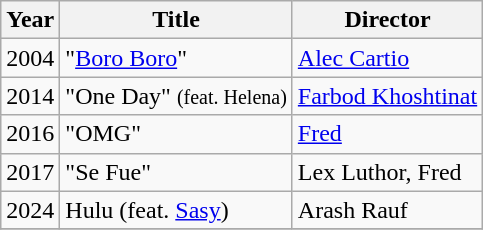<table class="wikitable">
<tr>
<th>Year</th>
<th>Title</th>
<th>Director</th>
</tr>
<tr>
<td>2004</td>
<td>"<a href='#'>Boro Boro</a>"</td>
<td><a href='#'>Alec Cartio</a></td>
</tr>
<tr>
<td>2014</td>
<td>"One Day" <small>(feat. Helena)</small></td>
<td><a href='#'>Farbod Khoshtinat</a></td>
</tr>
<tr>
<td>2016</td>
<td>"OMG"</td>
<td><a href='#'>Fred</a></td>
</tr>
<tr>
<td>2017</td>
<td>"Se Fue"</td>
<td>Lex Luthor, Fred</td>
</tr>
<tr>
<td>2024</td>
<td>Hulu (feat. <a href='#'>Sasy</a>)</td>
<td>Arash Rauf</td>
</tr>
<tr>
</tr>
</table>
